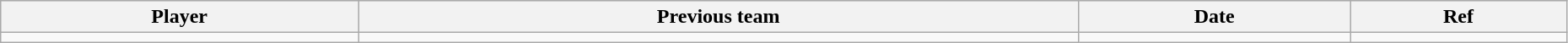<table class="wikitable" width=98%>
<tr style="background:#ddd; text-align:center;">
<th>Player</th>
<th>Previous team</th>
<th>Date</th>
<th>Ref</th>
</tr>
<tr>
<td></td>
<td></td>
<td></td>
<td></td>
</tr>
</table>
